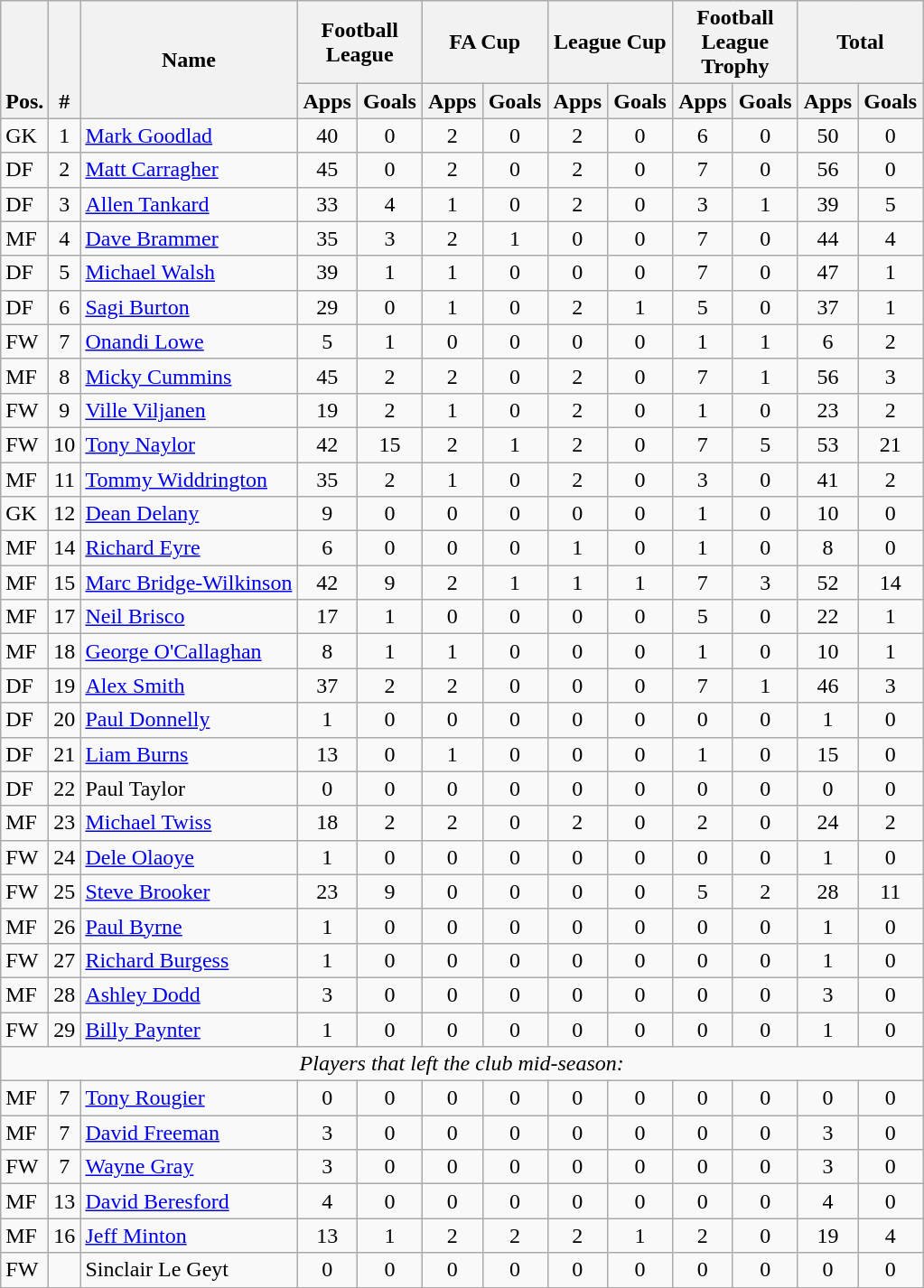<table class="wikitable" style="text-align:center">
<tr>
<th rowspan="2" valign="bottom">Pos.</th>
<th rowspan="2" valign="bottom">#</th>
<th rowspan="2">Name</th>
<th colspan="2" width="85">Football League</th>
<th colspan="2" width="85">FA Cup</th>
<th colspan="2" width="85">League Cup</th>
<th colspan="2" width="85">Football League Trophy</th>
<th colspan="2" width="85">Total</th>
</tr>
<tr>
<th>Apps</th>
<th>Goals</th>
<th>Apps</th>
<th>Goals</th>
<th>Apps</th>
<th>Goals</th>
<th>Apps</th>
<th>Goals</th>
<th>Apps</th>
<th>Goals</th>
</tr>
<tr>
<td align="left">GK</td>
<td>1</td>
<td align="left"> <a href='#'>Mark Goodlad</a></td>
<td>40</td>
<td>0</td>
<td>2</td>
<td>0</td>
<td>2</td>
<td>0</td>
<td>6</td>
<td>0</td>
<td>50</td>
<td>0</td>
</tr>
<tr>
<td align="left">DF</td>
<td>2</td>
<td align="left"> <a href='#'>Matt Carragher</a></td>
<td>45</td>
<td>0</td>
<td>2</td>
<td>0</td>
<td>2</td>
<td>0</td>
<td>7</td>
<td>0</td>
<td>56</td>
<td>0</td>
</tr>
<tr>
<td align="left">DF</td>
<td>3</td>
<td align="left"> <a href='#'>Allen Tankard</a></td>
<td>33</td>
<td>4</td>
<td>1</td>
<td>0</td>
<td>2</td>
<td>0</td>
<td>3</td>
<td>1</td>
<td>39</td>
<td>5</td>
</tr>
<tr>
<td align="left">MF</td>
<td>4</td>
<td align="left"> <a href='#'>Dave Brammer</a></td>
<td>35</td>
<td>3</td>
<td>2</td>
<td>1</td>
<td>0</td>
<td>0</td>
<td>7</td>
<td>0</td>
<td>44</td>
<td>4</td>
</tr>
<tr>
<td align="left">DF</td>
<td>5</td>
<td align="left"> <a href='#'>Michael Walsh</a></td>
<td>39</td>
<td>1</td>
<td>1</td>
<td>0</td>
<td>0</td>
<td>0</td>
<td>7</td>
<td>0</td>
<td>47</td>
<td>1</td>
</tr>
<tr>
<td align="left">DF</td>
<td>6</td>
<td align="left"> <a href='#'>Sagi Burton</a></td>
<td>29</td>
<td>0</td>
<td>1</td>
<td>0</td>
<td>2</td>
<td>1</td>
<td>5</td>
<td>0</td>
<td>37</td>
<td>1</td>
</tr>
<tr>
<td align="left">FW</td>
<td>7</td>
<td align="left"> <a href='#'>Onandi Lowe</a></td>
<td>5</td>
<td>1</td>
<td>0</td>
<td>0</td>
<td>0</td>
<td>0</td>
<td>1</td>
<td>1</td>
<td>6</td>
<td>2</td>
</tr>
<tr>
<td align="left">MF</td>
<td>8</td>
<td align="left"> <a href='#'>Micky Cummins</a></td>
<td>45</td>
<td>2</td>
<td>2</td>
<td>0</td>
<td>2</td>
<td>0</td>
<td>7</td>
<td>1</td>
<td>56</td>
<td>3</td>
</tr>
<tr>
<td align="left">FW</td>
<td>9</td>
<td align="left"> <a href='#'>Ville Viljanen</a></td>
<td>19</td>
<td>2</td>
<td>1</td>
<td>0</td>
<td>2</td>
<td>0</td>
<td>1</td>
<td>0</td>
<td>23</td>
<td>2</td>
</tr>
<tr>
<td align="left">FW</td>
<td>10</td>
<td align="left"> <a href='#'>Tony Naylor</a></td>
<td>42</td>
<td>15</td>
<td>2</td>
<td>1</td>
<td>2</td>
<td>0</td>
<td>7</td>
<td>5</td>
<td>53</td>
<td>21</td>
</tr>
<tr>
<td align="left">MF</td>
<td>11</td>
<td align="left"> <a href='#'>Tommy Widdrington</a></td>
<td>35</td>
<td>2</td>
<td>1</td>
<td>0</td>
<td>2</td>
<td>0</td>
<td>3</td>
<td>0</td>
<td>41</td>
<td>2</td>
</tr>
<tr>
<td align="left">GK</td>
<td>12</td>
<td align="left"> <a href='#'>Dean Delany</a></td>
<td>9</td>
<td>0</td>
<td>0</td>
<td>0</td>
<td>0</td>
<td>0</td>
<td>1</td>
<td>0</td>
<td>10</td>
<td>0</td>
</tr>
<tr>
<td align="left">MF</td>
<td>14</td>
<td align="left"> <a href='#'>Richard Eyre</a></td>
<td>6</td>
<td>0</td>
<td>0</td>
<td>0</td>
<td>1</td>
<td>0</td>
<td>1</td>
<td>0</td>
<td>8</td>
<td>0</td>
</tr>
<tr>
<td align="left">MF</td>
<td>15</td>
<td align="left"> <a href='#'>Marc Bridge-Wilkinson</a></td>
<td>42</td>
<td>9</td>
<td>2</td>
<td>1</td>
<td>1</td>
<td>1</td>
<td>7</td>
<td>3</td>
<td>52</td>
<td>14</td>
</tr>
<tr>
<td align="left">MF</td>
<td>17</td>
<td align="left"> <a href='#'>Neil Brisco</a></td>
<td>17</td>
<td>1</td>
<td>0</td>
<td>0</td>
<td>0</td>
<td>0</td>
<td>5</td>
<td>0</td>
<td>22</td>
<td>1</td>
</tr>
<tr>
<td align="left">MF</td>
<td>18</td>
<td align="left"> <a href='#'>George O'Callaghan</a></td>
<td>8</td>
<td>1</td>
<td>1</td>
<td>0</td>
<td>0</td>
<td>0</td>
<td>1</td>
<td>0</td>
<td>10</td>
<td>1</td>
</tr>
<tr>
<td align="left">DF</td>
<td>19</td>
<td align="left"> <a href='#'>Alex Smith</a></td>
<td>37</td>
<td>2</td>
<td>2</td>
<td>0</td>
<td>0</td>
<td>0</td>
<td>7</td>
<td>1</td>
<td>46</td>
<td>3</td>
</tr>
<tr>
<td align="left">DF</td>
<td>20</td>
<td align="left"> <a href='#'>Paul Donnelly</a></td>
<td>1</td>
<td>0</td>
<td>0</td>
<td>0</td>
<td>0</td>
<td>0</td>
<td>0</td>
<td>0</td>
<td>1</td>
<td>0</td>
</tr>
<tr>
<td align="left">DF</td>
<td>21</td>
<td align="left"> <a href='#'>Liam Burns</a></td>
<td>13</td>
<td>0</td>
<td>1</td>
<td>0</td>
<td>0</td>
<td>0</td>
<td>1</td>
<td>0</td>
<td>15</td>
<td>0</td>
</tr>
<tr>
<td align="left">DF</td>
<td>22</td>
<td align="left"> Paul Taylor</td>
<td>0</td>
<td>0</td>
<td>0</td>
<td>0</td>
<td>0</td>
<td>0</td>
<td>0</td>
<td>0</td>
<td>0</td>
<td>0</td>
</tr>
<tr>
<td align="left">MF</td>
<td>23</td>
<td align="left"> <a href='#'>Michael Twiss</a></td>
<td>18</td>
<td>2</td>
<td>2</td>
<td>0</td>
<td>2</td>
<td>0</td>
<td>2</td>
<td>0</td>
<td>24</td>
<td>2</td>
</tr>
<tr>
<td align="left">FW</td>
<td>24</td>
<td align="left"> <a href='#'>Dele Olaoye</a></td>
<td>1</td>
<td>0</td>
<td>0</td>
<td>0</td>
<td>0</td>
<td>0</td>
<td>0</td>
<td>0</td>
<td>1</td>
<td>0</td>
</tr>
<tr>
<td align="left">FW</td>
<td>25</td>
<td align="left"> <a href='#'>Steve Brooker</a></td>
<td>23</td>
<td>9</td>
<td>0</td>
<td>0</td>
<td>0</td>
<td>0</td>
<td>5</td>
<td>2</td>
<td>28</td>
<td>11</td>
</tr>
<tr>
<td align="left">MF</td>
<td>26</td>
<td align="left"> <a href='#'>Paul Byrne</a></td>
<td>1</td>
<td>0</td>
<td>0</td>
<td>0</td>
<td>0</td>
<td>0</td>
<td>0</td>
<td>0</td>
<td>1</td>
<td>0</td>
</tr>
<tr>
<td align="left">FW</td>
<td>27</td>
<td align="left"> <a href='#'>Richard Burgess</a></td>
<td>1</td>
<td>0</td>
<td>0</td>
<td>0</td>
<td>0</td>
<td>0</td>
<td>0</td>
<td>0</td>
<td>1</td>
<td>0</td>
</tr>
<tr>
<td align="left">MF</td>
<td>28</td>
<td align="left"> <a href='#'>Ashley Dodd</a></td>
<td>3</td>
<td>0</td>
<td>0</td>
<td>0</td>
<td>0</td>
<td>0</td>
<td>0</td>
<td>0</td>
<td>3</td>
<td>0</td>
</tr>
<tr>
<td align="left">FW</td>
<td>29</td>
<td align="left"> <a href='#'>Billy Paynter</a></td>
<td>1</td>
<td>0</td>
<td>0</td>
<td>0</td>
<td>0</td>
<td>0</td>
<td>0</td>
<td>0</td>
<td>1</td>
<td>0</td>
</tr>
<tr>
<td colspan="14"><em>Players that left the club mid-season:</em></td>
</tr>
<tr>
<td align="left">MF</td>
<td>7</td>
<td align="left"> <a href='#'>Tony Rougier</a></td>
<td>0</td>
<td>0</td>
<td>0</td>
<td>0</td>
<td>0</td>
<td>0</td>
<td>0</td>
<td>0</td>
<td>0</td>
<td>0</td>
</tr>
<tr>
<td align="left">MF</td>
<td>7</td>
<td align="left"> <a href='#'>David Freeman</a></td>
<td>3</td>
<td>0</td>
<td>0</td>
<td>0</td>
<td>0</td>
<td>0</td>
<td>0</td>
<td>0</td>
<td>3</td>
<td>0</td>
</tr>
<tr>
<td align="left">FW</td>
<td>7</td>
<td align="left"> <a href='#'>Wayne Gray</a></td>
<td>3</td>
<td>0</td>
<td>0</td>
<td>0</td>
<td>0</td>
<td>0</td>
<td>0</td>
<td>0</td>
<td>3</td>
<td>0</td>
</tr>
<tr>
<td align="left">MF</td>
<td>13</td>
<td align="left"> <a href='#'>David Beresford</a></td>
<td>4</td>
<td>0</td>
<td>0</td>
<td>0</td>
<td>0</td>
<td>0</td>
<td>0</td>
<td>0</td>
<td>4</td>
<td>0</td>
</tr>
<tr>
<td align="left">MF</td>
<td>16</td>
<td align="left"> <a href='#'>Jeff Minton</a></td>
<td>13</td>
<td>1</td>
<td>2</td>
<td>2</td>
<td>2</td>
<td>1</td>
<td>2</td>
<td>0</td>
<td>19</td>
<td>4</td>
</tr>
<tr>
<td align="left">FW</td>
<td></td>
<td align="left"> Sinclair Le Geyt</td>
<td>0</td>
<td>0</td>
<td>0</td>
<td>0</td>
<td>0</td>
<td>0</td>
<td>0</td>
<td>0</td>
<td>0</td>
<td>0</td>
</tr>
<tr>
</tr>
</table>
